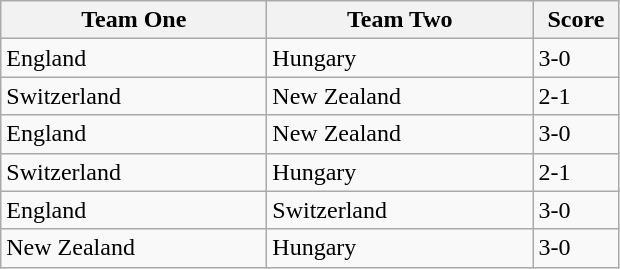<table class="wikitable">
<tr>
<th width=170>Team One</th>
<th width=170>Team Two</th>
<th width=50>Score</th>
</tr>
<tr>
<td> England</td>
<td> Hungary</td>
<td>3-0</td>
</tr>
<tr>
<td> Switzerland</td>
<td> New Zealand</td>
<td>2-1</td>
</tr>
<tr>
<td> England</td>
<td> New Zealand</td>
<td>3-0</td>
</tr>
<tr>
<td> Switzerland</td>
<td> Hungary</td>
<td>2-1</td>
</tr>
<tr>
<td> England</td>
<td> Switzerland</td>
<td>3-0</td>
</tr>
<tr>
<td> New Zealand</td>
<td> Hungary</td>
<td>3-0</td>
</tr>
</table>
